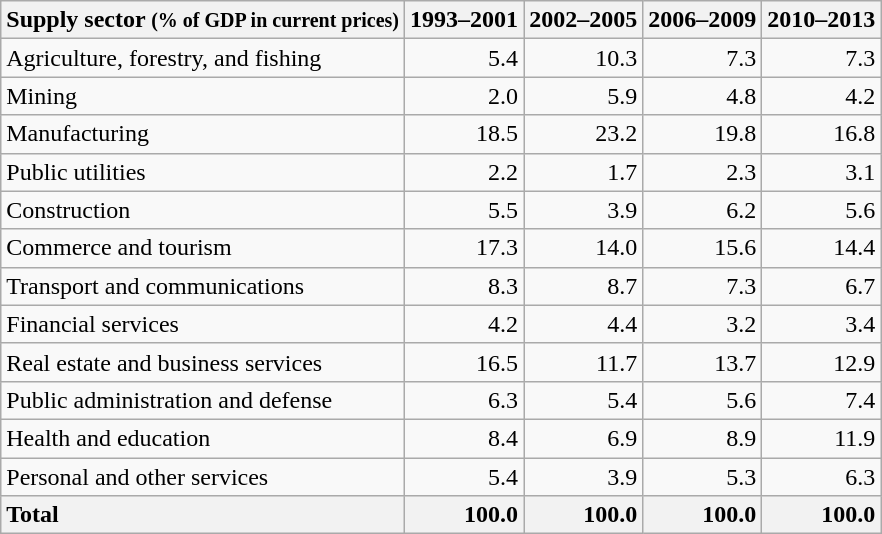<table class="wikitable sortable" style="text-align:right">
<tr>
<th>Supply sector <small>(% of GDP in current prices)</small></th>
<th>1993–2001</th>
<th>2002–2005</th>
<th>2006–2009</th>
<th>2010–2013</th>
</tr>
<tr>
<td style="text-align:left;">Agriculture, forestry, and fishing</td>
<td>5.4</td>
<td>10.3</td>
<td>7.3</td>
<td>7.3</td>
</tr>
<tr>
<td style="text-align:left;">Mining</td>
<td>2.0</td>
<td>5.9</td>
<td>4.8</td>
<td>4.2</td>
</tr>
<tr>
<td style="text-align:left;">Manufacturing</td>
<td>18.5</td>
<td>23.2</td>
<td>19.8</td>
<td>16.8</td>
</tr>
<tr>
<td style="text-align:left;">Public utilities</td>
<td>2.2</td>
<td>1.7</td>
<td>2.3</td>
<td>3.1</td>
</tr>
<tr>
<td style="text-align:left;">Construction</td>
<td>5.5</td>
<td>3.9</td>
<td>6.2</td>
<td>5.6</td>
</tr>
<tr>
<td style="text-align:left;">Commerce and tourism</td>
<td>17.3</td>
<td>14.0</td>
<td>15.6</td>
<td>14.4</td>
</tr>
<tr>
<td style="text-align:left;">Transport and communications</td>
<td>8.3</td>
<td>8.7</td>
<td>7.3</td>
<td>6.7</td>
</tr>
<tr>
<td style="text-align:left;">Financial services</td>
<td>4.2</td>
<td>4.4</td>
<td>3.2</td>
<td>3.4</td>
</tr>
<tr>
<td style="text-align:left;">Real estate and business services</td>
<td>16.5</td>
<td>11.7</td>
<td>13.7</td>
<td>12.9</td>
</tr>
<tr>
<td style="text-align:left;">Public administration and defense</td>
<td>6.3</td>
<td>5.4</td>
<td>5.6</td>
<td>7.4</td>
</tr>
<tr>
<td style="text-align:left;">Health and education</td>
<td>8.4</td>
<td>6.9</td>
<td>8.9</td>
<td>11.9</td>
</tr>
<tr>
<td style="text-align:left;">Personal and other services</td>
<td>5.4</td>
<td>3.9</td>
<td>5.3</td>
<td>6.3</td>
</tr>
<tr>
<th style="text-align:left;">Total</th>
<th style="text-align:right;">100.0</th>
<th style="text-align:right;">100.0</th>
<th style="text-align:right;">100.0</th>
<th style="text-align:right;">100.0</th>
</tr>
</table>
